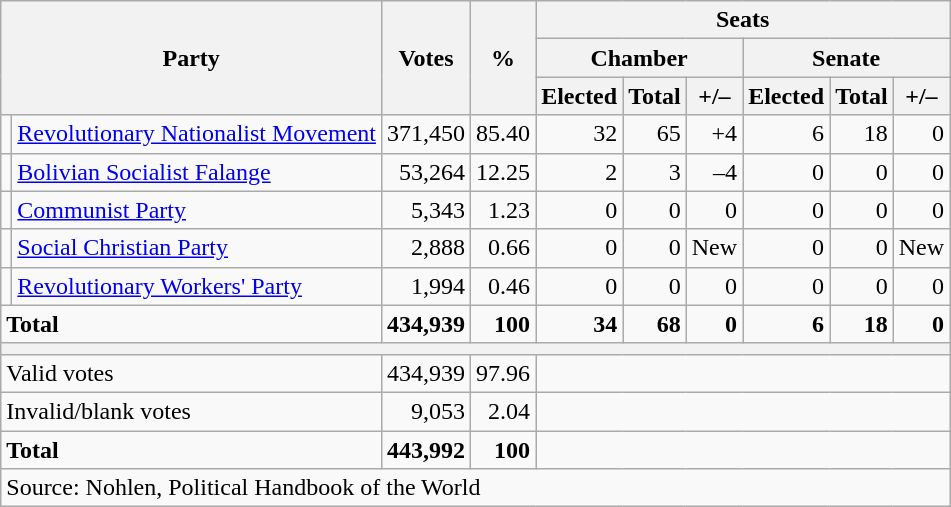<table class="wikitable sortable" style=text-align:right>
<tr>
<th rowspan=3 colspan=2>Party</th>
<th rowspan=3>Votes</th>
<th rowspan=3>%</th>
<th colspan=6>Seats</th>
</tr>
<tr>
<th colspan=3>Chamber</th>
<th colspan=3>Senate</th>
</tr>
<tr>
<th>Elected</th>
<th>Total</th>
<th>+/–</th>
<th>Elected</th>
<th>Total</th>
<th>+/–</th>
</tr>
<tr>
<td bgcolor=></td>
<td align=left><a href='#'>Revolutionary Nationalist Movement</a></td>
<td>371,450</td>
<td>85.40</td>
<td>32</td>
<td>65</td>
<td>+4</td>
<td>6</td>
<td>18</td>
<td>0</td>
</tr>
<tr>
<td bgcolor=></td>
<td align=left><a href='#'>Bolivian Socialist Falange</a></td>
<td>53,264</td>
<td>12.25</td>
<td>2</td>
<td>3</td>
<td>–4</td>
<td>0</td>
<td>0</td>
<td>0</td>
</tr>
<tr>
<td bgcolor=></td>
<td align=left><a href='#'>Communist Party</a></td>
<td>5,343</td>
<td>1.23</td>
<td>0</td>
<td>0</td>
<td>0</td>
<td>0</td>
<td>0</td>
<td>0</td>
</tr>
<tr>
<td bgcolor=></td>
<td align=left><a href='#'>Social Christian Party</a></td>
<td>2,888</td>
<td>0.66</td>
<td>0</td>
<td>0</td>
<td>New</td>
<td>0</td>
<td>0</td>
<td>New</td>
</tr>
<tr>
<td bgcolor=></td>
<td align=left><a href='#'>Revolutionary Workers' Party</a></td>
<td>1,994</td>
<td>0.46</td>
<td>0</td>
<td>0</td>
<td>0</td>
<td>0</td>
<td>0</td>
<td>0</td>
</tr>
<tr class=sortbottom>
<td align=left colspan=2><strong>Total</strong></td>
<td><strong>434,939</strong></td>
<td><strong>100</strong></td>
<td><strong>34</strong></td>
<td><strong>68</strong></td>
<td><strong>0</strong></td>
<td><strong>6</strong></td>
<td><strong>18</strong></td>
<td><strong>0</strong></td>
</tr>
<tr class=sortbottom>
<th colspan=10></th>
</tr>
<tr class=sortbottom>
<td align=left colspan=2>Valid votes</td>
<td>434,939</td>
<td>97.96</td>
<td colspan=6></td>
</tr>
<tr class=sortbottom>
<td align=left colspan=2>Invalid/blank votes</td>
<td>9,053</td>
<td>2.04</td>
<td colspan=6></td>
</tr>
<tr class=sortbottom>
<td align=left colspan=2><strong>Total</strong></td>
<td><strong>443,992</strong></td>
<td><strong>100</strong></td>
<td colspan=6></td>
</tr>
<tr class=sortbottom>
<td align=left colspan=10>Source: Nohlen, Political Handbook of the World</td>
</tr>
</table>
